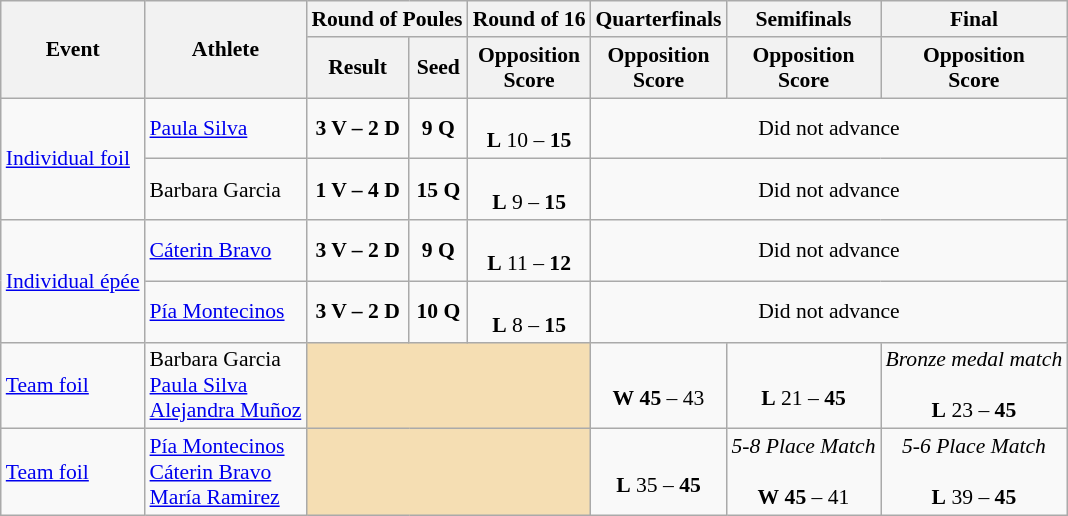<table class="wikitable" border="1" style="font-size:90%">
<tr>
<th rowspan=2>Event</th>
<th rowspan=2>Athlete</th>
<th colspan=2>Round of Poules</th>
<th>Round of 16</th>
<th>Quarterfinals</th>
<th>Semifinals</th>
<th>Final</th>
</tr>
<tr>
<th>Result</th>
<th>Seed</th>
<th>Opposition<br>Score</th>
<th>Opposition<br>Score</th>
<th>Opposition<br>Score</th>
<th>Opposition<br>Score</th>
</tr>
<tr>
<td rowspan=2><a href='#'>Individual foil</a></td>
<td><a href='#'>Paula Silva</a></td>
<td align=center><strong>3 V – 2 D</strong></td>
<td align=center><strong>9 Q</strong></td>
<td align=center><br><strong>L</strong> 10 – <strong>15</strong></td>
<td align=center colspan=3>Did not advance</td>
</tr>
<tr>
<td>Barbara Garcia</td>
<td align=center><strong>1 V – 4 D</strong></td>
<td align=center><strong>15 Q</strong></td>
<td align=center><br><strong>L</strong> 9 – <strong>15</strong></td>
<td align=center colspan=3>Did not advance</td>
</tr>
<tr>
<td rowspan=2><a href='#'>Individual épée</a></td>
<td><a href='#'>Cáterin Bravo</a></td>
<td align=center><strong>3 V – 2 D</strong></td>
<td align=center><strong>9 Q</strong></td>
<td align=center><br><strong>L</strong> 11 – <strong>12</strong></td>
<td align=center colspan=3>Did not advance</td>
</tr>
<tr>
<td><a href='#'>Pía Montecinos</a></td>
<td align=center><strong>3 V – 2 D</strong></td>
<td align=center><strong>10 Q</strong></td>
<td align=center><br><strong>L</strong> 8 – <strong>15</strong></td>
<td align=center colspan=3>Did not advance</td>
</tr>
<tr>
<td><a href='#'>Team foil</a></td>
<td>Barbara Garcia<br><a href='#'>Paula Silva</a><br><a href='#'>Alejandra Muñoz</a></td>
<td align=center bgcolor=wheat colspan=3></td>
<td align=center><br><strong>W</strong> <strong>45</strong> – 43</td>
<td align=center><br><strong>L</strong> 21 – <strong>45</strong></td>
<td align=center><em>Bronze medal match</em><br><br><strong>L</strong> 23 – <strong>45</strong></td>
</tr>
<tr>
<td><a href='#'>Team foil</a></td>
<td><a href='#'>Pía Montecinos</a><br><a href='#'>Cáterin Bravo</a><br><a href='#'>María Ramirez</a></td>
<td align=center bgcolor=wheat colspan=3></td>
<td align=center><br><strong>L</strong> 35 – <strong>45</strong></td>
<td align=center><em>5-8 Place Match</em><br><br><strong>W</strong> <strong>45</strong> – 41</td>
<td align=center><em>5-6 Place Match</em><br><br><strong>L</strong> 39 – <strong>45</strong></td>
</tr>
</table>
